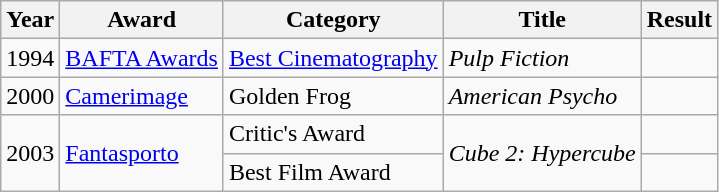<table class="wikitable">
<tr>
<th>Year</th>
<th>Award</th>
<th>Category</th>
<th>Title</th>
<th>Result</th>
</tr>
<tr>
<td>1994</td>
<td><a href='#'>BAFTA Awards</a></td>
<td><a href='#'>Best Cinematography</a></td>
<td><em>Pulp Fiction</em></td>
<td></td>
</tr>
<tr>
<td>2000</td>
<td><a href='#'>Camerimage</a></td>
<td>Golden Frog</td>
<td><em>American Psycho</em></td>
<td></td>
</tr>
<tr>
<td rowspan=2>2003</td>
<td rowspan=2><a href='#'>Fantasporto</a></td>
<td>Critic's Award</td>
<td rowspan=2><em>Cube 2: Hypercube</em></td>
<td></td>
</tr>
<tr>
<td>Best Film Award</td>
<td></td>
</tr>
</table>
